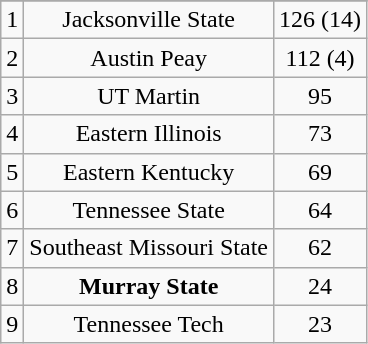<table class="wikitable" style="display: inline-table;">
<tr align="center">
</tr>
<tr align="center">
<td>1</td>
<td>Jacksonville State</td>
<td>126 (14)</td>
</tr>
<tr align="center">
<td>2</td>
<td>Austin Peay</td>
<td>112 (4)</td>
</tr>
<tr align="center">
<td>3</td>
<td>UT Martin</td>
<td>95</td>
</tr>
<tr align="center">
<td>4</td>
<td>Eastern Illinois</td>
<td>73</td>
</tr>
<tr align="center">
<td>5</td>
<td>Eastern Kentucky</td>
<td>69</td>
</tr>
<tr align="center">
<td>6</td>
<td>Tennessee State</td>
<td>64</td>
</tr>
<tr align="center">
<td>7</td>
<td>Southeast Missouri State</td>
<td>62</td>
</tr>
<tr align="center">
<td>8</td>
<td><strong>Murray State</strong></td>
<td>24</td>
</tr>
<tr align="center">
<td>9</td>
<td>Tennessee Tech</td>
<td>23</td>
</tr>
</table>
